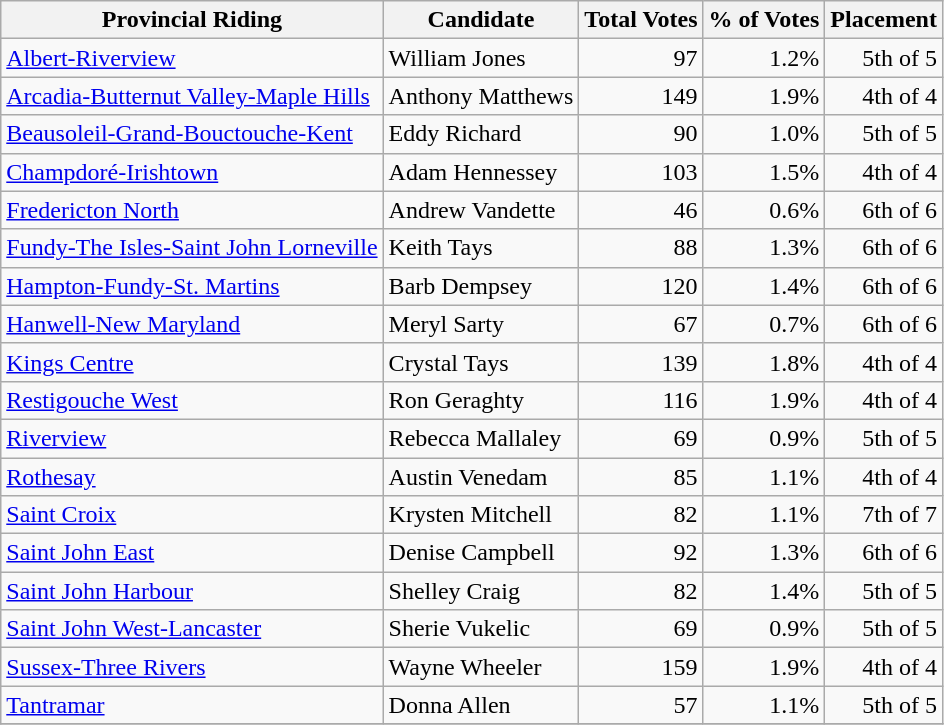<table class="sortable wikitable">
<tr>
<th>Provincial Riding</th>
<th>Candidate</th>
<th>Total Votes</th>
<th>% of Votes</th>
<th>Placement</th>
</tr>
<tr>
<td><a href='#'>Albert-Riverview</a></td>
<td>William Jones</td>
<td style="text-align:right;">97</td>
<td style="text-align:right;">1.2%</td>
<td style="text-align:right;">5th of 5</td>
</tr>
<tr>
<td><a href='#'>Arcadia-Butternut Valley-Maple Hills</a></td>
<td>Anthony Matthews</td>
<td style="text-align:right;">149</td>
<td style="text-align:right;">1.9%</td>
<td style="text-align:right;">4th of 4</td>
</tr>
<tr>
<td><a href='#'>Beausoleil-Grand-Bouctouche-Kent</a></td>
<td>Eddy Richard</td>
<td style="text-align:right;">90</td>
<td style="text-align:right;">1.0%</td>
<td style="text-align:right;">5th of 5</td>
</tr>
<tr>
<td><a href='#'>Champdoré-Irishtown</a></td>
<td>Adam Hennessey</td>
<td style="text-align:right;">103</td>
<td style="text-align:right;">1.5%</td>
<td style="text-align:right;">4th of 4</td>
</tr>
<tr>
<td><a href='#'>Fredericton North</a></td>
<td>Andrew Vandette</td>
<td style="text-align:right;">46</td>
<td style="text-align:right;">0.6%</td>
<td style="text-align:right;">6th of 6</td>
</tr>
<tr>
<td><a href='#'>Fundy-The Isles-Saint John Lorneville</a></td>
<td>Keith Tays</td>
<td style="text-align:right;">88</td>
<td style="text-align:right;">1.3%</td>
<td style="text-align:right;">6th of 6</td>
</tr>
<tr>
<td><a href='#'>Hampton-Fundy-St. Martins</a></td>
<td>Barb Dempsey</td>
<td style="text-align:right;">120</td>
<td style="text-align:right;">1.4%</td>
<td style="text-align:right;">6th of 6</td>
</tr>
<tr>
<td><a href='#'>Hanwell-New Maryland</a></td>
<td>Meryl Sarty</td>
<td style="text-align:right;">67</td>
<td style="text-align:right;">0.7%</td>
<td style="text-align:right;">6th of 6</td>
</tr>
<tr>
<td><a href='#'>Kings Centre</a></td>
<td>Crystal Tays</td>
<td style="text-align:right;">139</td>
<td style="text-align:right;">1.8%</td>
<td style="text-align:right;">4th of 4</td>
</tr>
<tr>
<td><a href='#'>Restigouche West</a></td>
<td>Ron Geraghty</td>
<td style="text-align:right;">116</td>
<td style="text-align:right;">1.9%</td>
<td style="text-align:right;">4th of 4</td>
</tr>
<tr>
<td><a href='#'>Riverview</a></td>
<td>Rebecca Mallaley</td>
<td style="text-align:right;">69</td>
<td style="text-align:right;">0.9%</td>
<td style="text-align:right;">5th of 5</td>
</tr>
<tr>
<td><a href='#'>Rothesay</a></td>
<td>Austin Venedam</td>
<td style="text-align:right;">85</td>
<td style="text-align:right;">1.1%</td>
<td style="text-align:right;">4th of 4</td>
</tr>
<tr>
<td><a href='#'>Saint Croix</a></td>
<td>Krysten Mitchell</td>
<td style="text-align:right;">82</td>
<td style="text-align:right;">1.1%</td>
<td style="text-align:right;">7th of 7</td>
</tr>
<tr>
<td><a href='#'>Saint John East</a></td>
<td>Denise Campbell</td>
<td style="text-align:right;">92</td>
<td style="text-align:right;">1.3%</td>
<td style="text-align:right;">6th of 6</td>
</tr>
<tr>
<td><a href='#'>Saint John Harbour</a></td>
<td>Shelley Craig</td>
<td style="text-align:right;">82</td>
<td style="text-align:right;">1.4%</td>
<td style="text-align:right;">5th of 5</td>
</tr>
<tr>
<td><a href='#'>Saint John West-Lancaster</a></td>
<td>Sherie Vukelic</td>
<td style="text-align:right;">69</td>
<td style="text-align:right;">0.9%</td>
<td style="text-align:right;">5th of 5</td>
</tr>
<tr>
<td><a href='#'>Sussex-Three Rivers</a></td>
<td>Wayne Wheeler</td>
<td style="text-align:right;">159</td>
<td style="text-align:right;">1.9%</td>
<td style="text-align:right;">4th of 4</td>
</tr>
<tr>
<td><a href='#'>Tantramar</a></td>
<td>Donna Allen</td>
<td style="text-align:right;">57</td>
<td style="text-align:right;">1.1%</td>
<td style="text-align:right;">5th of 5</td>
</tr>
<tr>
</tr>
</table>
